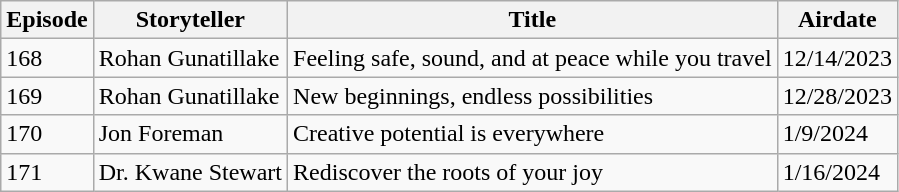<table class="wikitable collapsible collapsed">
<tr>
<th>Episode</th>
<th>Storyteller</th>
<th>Title</th>
<th>Airdate</th>
</tr>
<tr>
<td>168</td>
<td>Rohan Gunatillake</td>
<td>Feeling safe, sound, and at peace while you travel</td>
<td>12/14/2023</td>
</tr>
<tr>
<td>169</td>
<td>Rohan Gunatillake</td>
<td>New beginnings, endless possibilities</td>
<td>12/28/2023</td>
</tr>
<tr>
<td>170</td>
<td>Jon Foreman</td>
<td>Creative potential is everywhere</td>
<td>1/9/2024</td>
</tr>
<tr>
<td>171</td>
<td>Dr. Kwane Stewart</td>
<td>Rediscover the roots of your joy</td>
<td>1/16/2024</td>
</tr>
</table>
